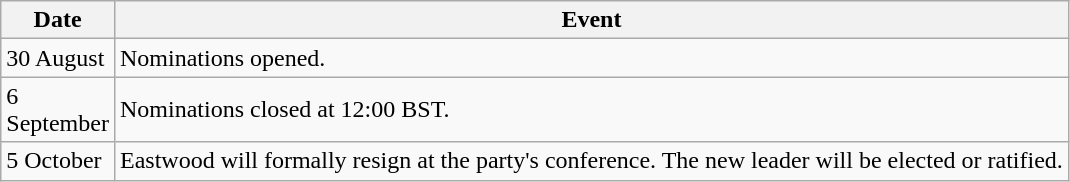<table class="wikitable">
<tr>
<th style="width:4em">Date</th>
<th>Event</th>
</tr>
<tr>
<td>30 August</td>
<td>Nominations opened.</td>
</tr>
<tr>
<td>6 September</td>
<td>Nominations closed at 12:00 BST.</td>
</tr>
<tr>
<td>5 October</td>
<td>Eastwood will formally resign at the party's conference. The new leader will be elected or ratified.</td>
</tr>
</table>
